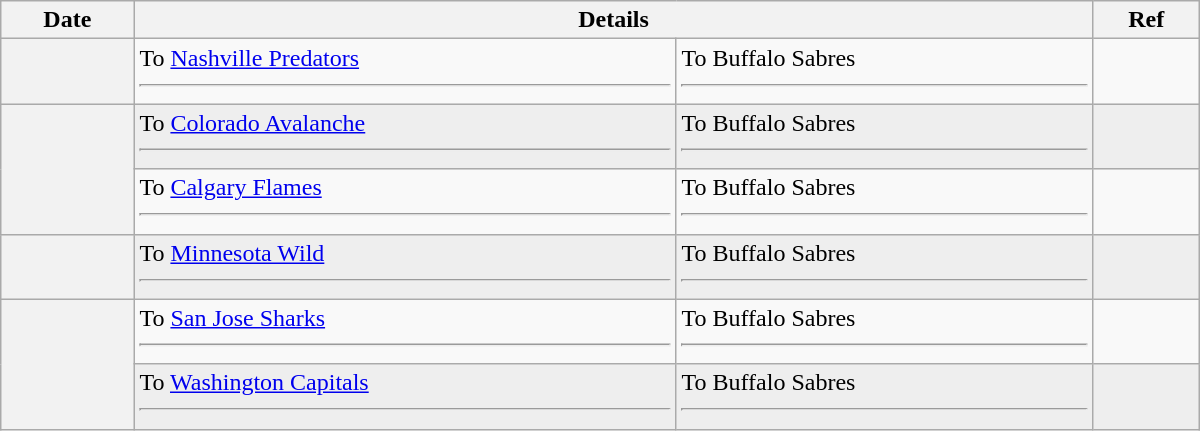<table class="wikitable plainrowheaders" style="width: 50em;">
<tr>
<th scope="col">Date</th>
<th scope="col" colspan="2">Details</th>
<th scope="col">Ref</th>
</tr>
<tr>
<th scope="row"></th>
<td valign="top">To <a href='#'>Nashville Predators</a> <hr></td>
<td valign="top">To Buffalo Sabres <hr></td>
<td></td>
</tr>
<tr bgcolor="#eeeeee">
<th scope="row" rowspan=2></th>
<td valign="top">To <a href='#'>Colorado Avalanche</a> <hr></td>
<td valign="top">To Buffalo Sabres <hr></td>
<td></td>
</tr>
<tr>
<td valign="top">To <a href='#'>Calgary Flames</a> <hr></td>
<td valign="top">To Buffalo Sabres <hr></td>
<td></td>
</tr>
<tr bgcolor="#eeeeee">
<th scope="row"></th>
<td valign="top">To <a href='#'>Minnesota Wild</a> <hr></td>
<td valign="top">To Buffalo Sabres <hr></td>
<td></td>
</tr>
<tr>
<th scope="row" rowspan=2></th>
<td valign="top">To <a href='#'>San Jose Sharks</a> <hr></td>
<td valign="top">To Buffalo Sabres <hr></td>
<td></td>
</tr>
<tr bgcolor="#eeeeee">
<td valign="top">To <a href='#'>Washington Capitals</a> <hr></td>
<td valign="top">To Buffalo Sabres <hr></td>
<td></td>
</tr>
</table>
